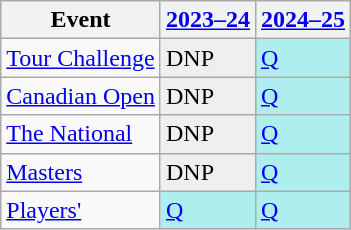<table class="wikitable" border="1">
<tr>
<th>Event</th>
<th><a href='#'>2023–24</a></th>
<th><a href='#'>2024–25</a></th>
</tr>
<tr>
<td><a href='#'>Tour Challenge</a></td>
<td style="background:#EFEFEF;">DNP</td>
<td style="background:#afeeee;"><a href='#'>Q</a></td>
</tr>
<tr>
<td><a href='#'>Canadian Open</a></td>
<td style="background:#EFEFEF;">DNP</td>
<td style="background:#afeeee;"><a href='#'>Q</a></td>
</tr>
<tr>
<td><a href='#'>The National</a></td>
<td style="background:#EFEFEF;">DNP</td>
<td style="background:#afeeee;"><a href='#'>Q</a></td>
</tr>
<tr>
<td><a href='#'>Masters</a></td>
<td style="background:#EFEFEF;">DNP</td>
<td style="background:#afeeee;"><a href='#'>Q</a></td>
</tr>
<tr>
<td><a href='#'>Players'</a></td>
<td style="background:#afeeee;"><a href='#'>Q</a></td>
<td style="background:#afeeee;"><a href='#'>Q</a></td>
</tr>
</table>
